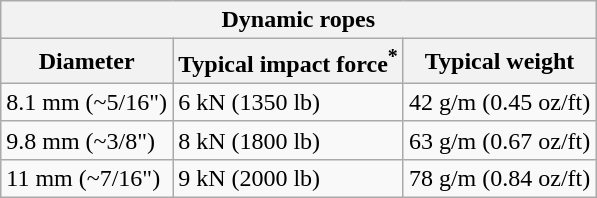<table class="wikitable">
<tr>
<th colspan=3>Dynamic ropes</th>
</tr>
<tr>
<th>Diameter</th>
<th>Typical impact force<sup>*</sup></th>
<th>Typical weight</th>
</tr>
<tr>
<td>8.1 mm (~5/16")</td>
<td>6 kN (1350 lb)</td>
<td>42 g/m (0.45 oz/ft)</td>
</tr>
<tr>
<td>9.8 mm (~3/8")</td>
<td>8 kN (1800 lb)</td>
<td>63 g/m (0.67 oz/ft)</td>
</tr>
<tr>
<td>11 mm  (~7/16")</td>
<td>9 kN (2000 lb)</td>
<td>78 g/m (0.84 oz/ft)</td>
</tr>
</table>
